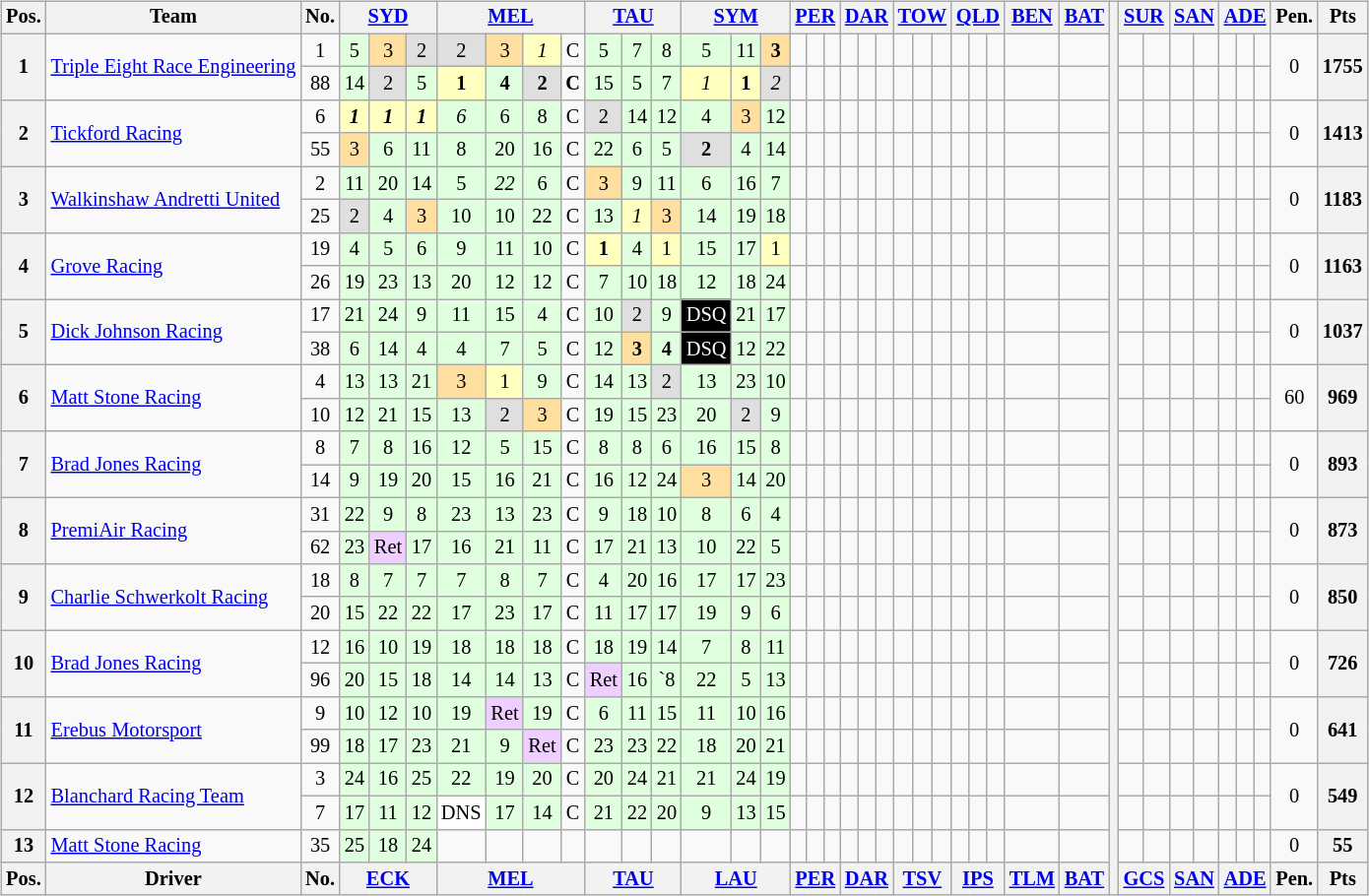<table>
<tr>
<td style="vertical-align:top; text-align:center"><br><table class="wikitable" style="font-size:85%;">
<tr>
<th>Pos.</th>
<th>Team</th>
<th>No.</th>
<th colspan="3"><a href='#'>SYD</a></th>
<th colspan="4"><a href='#'>MEL</a></th>
<th colspan="3"><a href='#'>TAU</a></th>
<th colspan="3"><a href='#'>SYM</a></th>
<th colspan="3"><a href='#'>PER</a></th>
<th colspan="3"><a href='#'>DAR</a></th>
<th colspan="3"><a href='#'>TOW</a></th>
<th colspan="3"><a href='#'>QLD</a></th>
<th><a href='#'>BEN</a></th>
<th><a href='#'>BAT</a></th>
<th rowspan="27"></th>
<th colspan="2"><a href='#'>SUR</a></th>
<th colspan="2"><a href='#'>SAN</a></th>
<th colspan="3"><a href='#'>ADE</a></th>
<th>Pen.</th>
<th>Pts</th>
</tr>
<tr>
<th rowspan="2">1</th>
<td rowspan="2" align=left><a href='#'>Triple Eight Race Engineering</a></td>
<td>1</td>
<td style="background:#dfffdf">5</td>
<td style="background:#ffdf9f">3</td>
<td style="background:#dfdfdf">2</td>
<td style="background:#dfdfdf">2</td>
<td style="background:#ffdf9f">3</td>
<td style="background:#ffffbf"><em>1</em></td>
<td>C</td>
<td style="background:#dfffdf">5</td>
<td style="background:#dfffdf">7</td>
<td style="background:#dfffdf">8</td>
<td style="background:#dfffdf">5</td>
<td style="background:#dfffdf">11</td>
<td style="background:#ffdf9f"><strong>3</strong></td>
<td></td>
<td></td>
<td></td>
<td></td>
<td></td>
<td></td>
<td></td>
<td></td>
<td></td>
<td></td>
<td></td>
<td></td>
<td></td>
<td></td>
<td></td>
<td></td>
<td></td>
<td></td>
<td></td>
<td></td>
<td></td>
<td rowspan="2">0</td>
<th rowspan="2">1755</th>
</tr>
<tr>
<td>88</td>
<td style="background:#dfffdf">14</td>
<td style="background:#dfdfdf">2</td>
<td style="background:#dfffdf">5</td>
<td style="background:#ffffbf"><strong>1</strong></td>
<td style="background:#dfffdf"><strong>4</strong></td>
<td style="background:#dfdfdf"><strong>2</strong></td>
<td style="background:#"><strong>C</strong></td>
<td style="background:#dfffdf">15</td>
<td style="background:#dfffdf">5</td>
<td style="background:#dfffdf">7</td>
<td style="background:#ffffbf"><em>1</em></td>
<td style="background:#ffffbf"><strong>1</strong></td>
<td style="background:#dfdfdf"><em>2</em></td>
<td style="background:#"></td>
<td style="background:#"></td>
<td style="background:#"></td>
<td style="background:#"></td>
<td style="background:#"></td>
<td style="background:#"></td>
<td style="background:#"></td>
<td style="background:#"></td>
<td style="background:#"></td>
<td style="background:#"></td>
<td style="background:#"></td>
<td style="background:#"></td>
<td style="background:#"></td>
<td style="background:#"></td>
<td style="background:#"></td>
<td style="background:#"></td>
<td style="background:#"></td>
<td style="background:#"></td>
<td style="background:#"></td>
<td style="background:#"></td>
<td style="background:#"></td>
</tr>
<tr>
<th rowspan="2">2</th>
<td rowspan="2" align=left><a href='#'>Tickford Racing</a></td>
<td>6</td>
<td style="background:#ffffbf"><strong><em>1</em></strong></td>
<td style="background:#ffffbf"><strong><em>1</em></strong></td>
<td style="background:#ffffbf"><strong><em>1</em></strong></td>
<td style="background:#dfffdf"><em>6</em></td>
<td style="background:#dfffdf">6</td>
<td style="background:#dfffdf">8</td>
<td style="background:#">C</td>
<td style="background:#dfdfdf">2</td>
<td style="background:#dfffdf">14</td>
<td style="background:#dfffdf">12</td>
<td style="background:#dfffdf">4</td>
<td style="background:#ffdf9f">3</td>
<td style="background:#dfffdf">12</td>
<td style="background:#"></td>
<td style="background:#"></td>
<td style="background:#"></td>
<td style="background:#"></td>
<td style="background:#"></td>
<td style="background:#"></td>
<td style="background:#"></td>
<td style="background:#"></td>
<td style="background:#"></td>
<td style="background:#"></td>
<td style="background:#"></td>
<td style="background:#"></td>
<td style="background:#"></td>
<td style="background:#"></td>
<td style="background:#"></td>
<td style="background:#"></td>
<td style="background:#"></td>
<td style="background:#"></td>
<td style="background:#"></td>
<td style="background:#"></td>
<td style="background:#"></td>
<td rowspan="2">0</td>
<th rowspan="2">1413</th>
</tr>
<tr>
<td>55</td>
<td style="background:#ffdf9f">3</td>
<td style="background:#dfffdf">6</td>
<td style="background:#dfffdf">11</td>
<td style="background:#dfffdf">8</td>
<td style="background:#dfffdf">20</td>
<td style="background:#dfffdf">16</td>
<td style="background:#">C</td>
<td style="background:#dfffdf">22</td>
<td style="background:#dfffdf">6</td>
<td style="background:#dfffdf">5</td>
<td style="background:#dfdfdf"><strong>2</strong></td>
<td style="background:#dfffdf">4</td>
<td style="background:#dfffdf">14</td>
<td style="background:#"></td>
<td style="background:#"></td>
<td style="background:#"></td>
<td style="background:#"></td>
<td style="background:#"></td>
<td style="background:#"></td>
<td style="background:#"></td>
<td style="background:#"></td>
<td style="background:#"></td>
<td style="background:#"></td>
<td style="background:#"></td>
<td style="background:#"></td>
<td style="background:#"></td>
<td style="background:#"></td>
<td style="background:#"></td>
<td style="background:#"></td>
<td style="background:#"></td>
<td style="background:#"></td>
<td style="background:#"></td>
<td style="background:#"></td>
<td style="background:#"></td>
</tr>
<tr>
<th rowspan="2">3</th>
<td rowspan="2" align=left><a href='#'>Walkinshaw Andretti United</a></td>
<td>2</td>
<td style="background:#dfffdf">11</td>
<td style="background:#dfffdf">20</td>
<td style="background:#dfffdf">14</td>
<td style="background:#dfffdf">5</td>
<td style="background:#dfffdf"><em>22</em></td>
<td style="background:#dfffdf">6</td>
<td>C</td>
<td style="background:#ffdf9f">3</td>
<td style="background:#dfffdf">9</td>
<td style="background:#dfffdf">11</td>
<td style="background:#dfffdf">6</td>
<td style="background:#dfffdf">16</td>
<td style="background:#dfffdf">7</td>
<td></td>
<td></td>
<td></td>
<td></td>
<td></td>
<td></td>
<td></td>
<td></td>
<td></td>
<td></td>
<td></td>
<td></td>
<td></td>
<td></td>
<td></td>
<td></td>
<td></td>
<td></td>
<td></td>
<td></td>
<td></td>
<td rowspan="2">0</td>
<th rowspan="2">1183</th>
</tr>
<tr>
<td>25</td>
<td style="background:#dfdfdf">2</td>
<td style="background:#dfffdf">4</td>
<td style="background:#ffdf9f">3</td>
<td style="background:#dfffdf">10</td>
<td style="background:#dfffdf">10</td>
<td style="background:#dfffdf">22</td>
<td>C</td>
<td style="background:#dfffdf">13</td>
<td style="background:#ffffbf"><em>1</em></td>
<td style="background:#ffdf9f">3</td>
<td style="background:#dfffdf">14</td>
<td style="background:#dfffdf">19</td>
<td style="background:#dfffdf">18</td>
<td></td>
<td></td>
<td></td>
<td></td>
<td></td>
<td></td>
<td></td>
<td></td>
<td></td>
<td></td>
<td></td>
<td></td>
<td></td>
<td></td>
<td></td>
<td></td>
<td></td>
<td></td>
<td></td>
<td></td>
<td></td>
</tr>
<tr>
<th rowspan="2">4</th>
<td rowspan="2" align=left><a href='#'>Grove Racing</a></td>
<td>19</td>
<td style="background:#dfffdf">4</td>
<td style="background:#dfffdf">5</td>
<td style="background:#dfffdf">6</td>
<td style="background:#dfffdf">9</td>
<td style="background:#dfffdf">11</td>
<td style="background:#dfffdf">10</td>
<td>C</td>
<td style="background:#ffffbf"><strong>1</strong></td>
<td style="background:#dfffdf">4</td>
<td style="background:#ffffbf">1</td>
<td style="background:#dfffdf">15</td>
<td style="background:#dfffdf">17</td>
<td style="background:#ffffbf">1</td>
<td></td>
<td></td>
<td></td>
<td></td>
<td></td>
<td></td>
<td></td>
<td></td>
<td></td>
<td></td>
<td></td>
<td></td>
<td></td>
<td></td>
<td></td>
<td></td>
<td></td>
<td></td>
<td></td>
<td></td>
<td></td>
<td rowspan="2">0</td>
<th rowspan="2">1163</th>
</tr>
<tr>
<td>26</td>
<td style="background:#dfffdf">19</td>
<td style="background:#dfffdf">23</td>
<td style="background:#dfffdf">13</td>
<td style="background:#dfffdf">20</td>
<td style="background:#dfffdf">12</td>
<td style="background:#dfffdf">12</td>
<td>C</td>
<td style="background:#dfffdf">7</td>
<td style="background:#dfffdf">10</td>
<td style="background:#dfffdf">18</td>
<td style="background:#dfffdf">12</td>
<td style="background:#dfffdf">18</td>
<td style="background:#dfffdf">24</td>
<td></td>
<td></td>
<td></td>
<td></td>
<td></td>
<td></td>
<td></td>
<td></td>
<td></td>
<td></td>
<td></td>
<td></td>
<td></td>
<td></td>
<td></td>
<td></td>
<td></td>
<td></td>
<td></td>
<td></td>
<td></td>
</tr>
<tr>
<th rowspan="2">5</th>
<td rowspan="2" align=left><a href='#'>Dick Johnson Racing</a></td>
<td>17</td>
<td style="background:#dfffdf">21</td>
<td style="background:#dfffdf">24</td>
<td style="background:#dfffdf">9</td>
<td style="background:#dfffdf">11</td>
<td style="background:#dfffdf">15</td>
<td style="background:#dfffdf">4</td>
<td>C</td>
<td style="background:#dfffdf">10</td>
<td style="background:#dfdfdf">2</td>
<td style="background:#dfffdf">9</td>
<td style="background:#000000; color:white;">DSQ</td>
<td style="background:#dfffdf">21</td>
<td style="background:#dfffdf">17</td>
<td></td>
<td></td>
<td></td>
<td></td>
<td></td>
<td></td>
<td></td>
<td></td>
<td></td>
<td></td>
<td></td>
<td></td>
<td></td>
<td></td>
<td></td>
<td></td>
<td></td>
<td></td>
<td></td>
<td></td>
<td></td>
<td rowspan="2">0</td>
<th rowspan="2">1037</th>
</tr>
<tr>
<td>38</td>
<td style="background:#dfffdf">6</td>
<td style="background:#dfffdf">14</td>
<td style="background:#dfffdf">4</td>
<td style="background:#dfffdf">4</td>
<td style="background:#dfffdf">7</td>
<td style="background:#dfffdf">5</td>
<td>C</td>
<td style="background:#dfffdf">12</td>
<td style="background:#ffdf9f"><strong>3</strong></td>
<td style="background:#dfffdf"><strong>4</strong></td>
<td style="background:#000000; color:white;">DSQ</td>
<td style="background:#dfffdf">12</td>
<td style="background:#dfffdf">22</td>
<td></td>
<td></td>
<td></td>
<td></td>
<td></td>
<td></td>
<td></td>
<td></td>
<td></td>
<td></td>
<td></td>
<td></td>
<td></td>
<td></td>
<td></td>
<td></td>
<td></td>
<td></td>
<td></td>
<td></td>
<td></td>
</tr>
<tr>
<th rowspan="2">6</th>
<td rowspan="2" align=left><a href='#'>Matt Stone Racing</a></td>
<td>4</td>
<td style="background:#dfffdf">13</td>
<td style="background:#dfffdf">13</td>
<td style="background:#dfffdf">21</td>
<td style="background:#ffdf9f">3</td>
<td style="background:#ffffbf">1</td>
<td style="background:#dfffdf">9</td>
<td>C</td>
<td style="background:#dfffdf">14</td>
<td style="background:#dfffdf">13</td>
<td style="background:#dfdfdf">2</td>
<td style="background:#dfffdf">13</td>
<td style="background:#dfffdf">23</td>
<td style="background:#dfffdf">10</td>
<td></td>
<td></td>
<td></td>
<td></td>
<td></td>
<td></td>
<td></td>
<td></td>
<td></td>
<td></td>
<td></td>
<td></td>
<td></td>
<td></td>
<td></td>
<td></td>
<td></td>
<td></td>
<td></td>
<td></td>
<td></td>
<td rowspan="2">60</td>
<th rowspan="2">969</th>
</tr>
<tr>
<td>10</td>
<td style="background:#dfffdf">12</td>
<td style="background:#dfffdf">21</td>
<td style="background:#dfffdf">15</td>
<td style="background:#dfffdf">13</td>
<td style="background:#dfdfdf">2</td>
<td style="background:#ffdf9f">3</td>
<td>C</td>
<td style="background:#dfffdf">19</td>
<td style="background:#dfffdf">15</td>
<td style="background:#dfffdf">23</td>
<td style="background:#dfffdf">20</td>
<td style="background:#dfdfdf">2</td>
<td style="background:#dfffdf">9</td>
<td></td>
<td></td>
<td></td>
<td></td>
<td></td>
<td></td>
<td></td>
<td></td>
<td></td>
<td></td>
<td></td>
<td></td>
<td></td>
<td></td>
<td></td>
<td></td>
<td></td>
<td></td>
<td></td>
<td></td>
<td></td>
</tr>
<tr>
<th rowspan="2">7</th>
<td rowspan="2" align=left><a href='#'>Brad Jones Racing</a></td>
<td>8</td>
<td style="background:#dfffdf">7</td>
<td style="background:#dfffdf">8</td>
<td style="background:#dfffdf">16</td>
<td style="background:#dfffdf">12</td>
<td style="background:#dfffdf">5</td>
<td style="background:#dfffdf">15</td>
<td>C</td>
<td style="background:#dfffdf">8</td>
<td style="background:#dfffdf">8</td>
<td style="background:#dfffdf">6</td>
<td style="background:#dfffdf">16</td>
<td style="background:#dfffdf">15</td>
<td style="background:#dfffdf">8</td>
<td></td>
<td></td>
<td></td>
<td></td>
<td></td>
<td></td>
<td></td>
<td></td>
<td></td>
<td></td>
<td></td>
<td></td>
<td></td>
<td></td>
<td></td>
<td></td>
<td></td>
<td></td>
<td></td>
<td></td>
<td></td>
<td rowspan="2">0</td>
<th rowspan="2">893</th>
</tr>
<tr>
<td>14</td>
<td style="background:#dfffdf">9</td>
<td style="background:#dfffdf">19</td>
<td style="background:#dfffdf">20</td>
<td style="background:#dfffdf">15</td>
<td style="background:#dfffdf">16</td>
<td style="background:#dfffdf">21</td>
<td>C</td>
<td style="background:#dfffdf">16</td>
<td style="background:#dfffdf">12</td>
<td style="background:#dfffdf">24</td>
<td style="background:#ffdf9f">3</td>
<td style="background:#dfffdf">14</td>
<td style="background:#dfffdf">20</td>
<td></td>
<td></td>
<td></td>
<td></td>
<td></td>
<td></td>
<td></td>
<td></td>
<td></td>
<td></td>
<td></td>
<td></td>
<td></td>
<td></td>
<td></td>
<td></td>
<td></td>
<td></td>
<td></td>
<td></td>
<td></td>
</tr>
<tr>
<th rowspan="2">8</th>
<td rowspan="2" align=left><a href='#'>PremiAir Racing</a></td>
<td>31</td>
<td style="background:#dfffdf">22</td>
<td style="background:#dfffdf">9</td>
<td style="background:#dfffdf">8</td>
<td style="background:#dfffdf">23</td>
<td style="background:#dfffdf">13</td>
<td style="background:#dfffdf">23</td>
<td>C</td>
<td style="background:#dfffdf">9</td>
<td style="background:#dfffdf">18</td>
<td style="background:#dfffdf">10</td>
<td style="background:#dfffdf">8</td>
<td style="background:#dfffdf">6</td>
<td style="background:#dfffdf">4</td>
<td></td>
<td></td>
<td></td>
<td></td>
<td></td>
<td></td>
<td></td>
<td></td>
<td></td>
<td></td>
<td></td>
<td></td>
<td></td>
<td></td>
<td></td>
<td></td>
<td></td>
<td></td>
<td></td>
<td></td>
<td></td>
<td rowspan="2">0</td>
<th rowspan="2">873</th>
</tr>
<tr>
<td>62</td>
<td style="background:#dfffdf">23</td>
<td style="background:#efcfff">Ret</td>
<td style="background:#dfffdf">17</td>
<td style="background:#dfffdf">16</td>
<td style="background:#dfffdf">21</td>
<td style="background:#dfffdf">11</td>
<td>C</td>
<td style="background:#dfffdf">17</td>
<td style="background:#dfffdf">21</td>
<td style="background:#dfffdf">13</td>
<td style="background:#dfffdf">10</td>
<td style="background:#dfffdf">22</td>
<td style="background:#dfffdf">5</td>
<td></td>
<td></td>
<td></td>
<td></td>
<td></td>
<td></td>
<td></td>
<td></td>
<td></td>
<td></td>
<td></td>
<td></td>
<td></td>
<td></td>
<td></td>
<td></td>
<td></td>
<td></td>
<td></td>
<td></td>
<td></td>
</tr>
<tr>
<th rowspan="2">9</th>
<td rowspan="2" align=left><a href='#'>Charlie Schwerkolt Racing</a></td>
<td>18</td>
<td style="background:#dfffdf">8</td>
<td style="background:#dfffdf">7</td>
<td style="background:#dfffdf">7</td>
<td style="background:#dfffdf">7</td>
<td style="background:#dfffdf">8</td>
<td style="background:#dfffdf">7</td>
<td>C</td>
<td style="background:#dfffdf">4</td>
<td style="background:#dfffdf">20</td>
<td style="background:#dfffdf">16</td>
<td style="background:#dfffdf">17</td>
<td style="background:#dfffdf">17</td>
<td style="background:#dfffdf">23</td>
<td></td>
<td></td>
<td></td>
<td></td>
<td></td>
<td></td>
<td></td>
<td></td>
<td></td>
<td></td>
<td></td>
<td></td>
<td></td>
<td></td>
<td></td>
<td></td>
<td></td>
<td></td>
<td></td>
<td></td>
<td></td>
<td rowspan="2">0</td>
<th rowspan="2">850</th>
</tr>
<tr>
<td>20</td>
<td style="background:#dfffdf">15</td>
<td style="background:#dfffdf">22</td>
<td style="background:#dfffdf">22</td>
<td style="background:#dfffdf">17</td>
<td style="background:#dfffdf">23</td>
<td style="background:#dfffdf">17</td>
<td>C</td>
<td style="background:#dfffdf">11</td>
<td style="background:#dfffdf">17</td>
<td style="background:#dfffdf">17</td>
<td style="background:#dfffdf">19</td>
<td style="background:#dfffdf">9</td>
<td style="background:#dfffdf">6</td>
<td></td>
<td></td>
<td></td>
<td></td>
<td></td>
<td></td>
<td></td>
<td></td>
<td></td>
<td></td>
<td></td>
<td></td>
<td></td>
<td></td>
<td></td>
<td></td>
<td></td>
<td></td>
<td></td>
<td></td>
<td></td>
</tr>
<tr>
<th rowspan="2">10</th>
<td rowspan="2" align=left><a href='#'>Brad Jones Racing</a></td>
<td>12</td>
<td style="background:#dfffdf">16</td>
<td style="background:#dfffdf">10</td>
<td style="background:#dfffdf">19</td>
<td style="background:#dfffdf">18</td>
<td style="background:#dfffdf">18</td>
<td style="background:#dfffdf">18</td>
<td>C</td>
<td style="background:#dfffdf">18</td>
<td style="background:#dfffdf">19</td>
<td style="background:#dfffdf">14</td>
<td style="background:#dfffdf">7</td>
<td style="background:#dfffdf">8</td>
<td style="background:#dfffdf">11</td>
<td></td>
<td></td>
<td></td>
<td></td>
<td></td>
<td></td>
<td></td>
<td></td>
<td></td>
<td></td>
<td></td>
<td></td>
<td></td>
<td></td>
<td></td>
<td></td>
<td></td>
<td></td>
<td></td>
<td></td>
<td></td>
<td rowspan="2">0</td>
<th rowspan="2">726</th>
</tr>
<tr>
<td>96</td>
<td style="background:#dfffdf">20</td>
<td style="background:#dfffdf">15</td>
<td style="background:#dfffdf">18</td>
<td style="background:#dfffdf">14</td>
<td style="background:#dfffdf">14</td>
<td style="background:#dfffdf">13</td>
<td>C</td>
<td style="background:#efcfff">Ret</td>
<td style="background:#dfffdf">16</td>
<td style="background:#dfffdf">`8</td>
<td style="background:#dfffdf">22</td>
<td style="background:#dfffdf">5</td>
<td style="background:#dfffdf">13</td>
<td></td>
<td></td>
<td></td>
<td></td>
<td></td>
<td></td>
<td></td>
<td></td>
<td></td>
<td></td>
<td></td>
<td></td>
<td></td>
<td></td>
<td></td>
<td></td>
<td></td>
<td></td>
<td></td>
<td></td>
<td></td>
</tr>
<tr>
<th rowspan="2">11</th>
<td rowspan="2" align=left><a href='#'>Erebus Motorsport</a></td>
<td>9</td>
<td style="background:#dfffdf">10</td>
<td style="background:#dfffdf">12</td>
<td style="background:#dfffdf">10</td>
<td style="background:#dfffdf">19</td>
<td style="background:#efcfff">Ret</td>
<td style="background:#dfffdf">19</td>
<td>C</td>
<td style="background:#dfffdf">6</td>
<td style="background:#dfffdf">11</td>
<td style="background:#dfffdf">15</td>
<td style="background:#dfffdf">11</td>
<td style="background:#dfffdf">10</td>
<td style="background:#dfffdf">16</td>
<td></td>
<td></td>
<td></td>
<td></td>
<td></td>
<td></td>
<td></td>
<td></td>
<td></td>
<td></td>
<td></td>
<td></td>
<td></td>
<td></td>
<td></td>
<td></td>
<td></td>
<td></td>
<td></td>
<td></td>
<td></td>
<td rowspan="2">0</td>
<th rowspan="2">641</th>
</tr>
<tr>
<td>99</td>
<td style="background:#dfffdf">18</td>
<td style="background:#dfffdf">17</td>
<td style="background:#dfffdf">23</td>
<td style="background:#dfffdf">21</td>
<td style="background:#dfffdf">9</td>
<td style="background:#efcfff">Ret</td>
<td>C</td>
<td style="background:#dfffdf">23</td>
<td style="background:#dfffdf">23</td>
<td style="background:#dfffdf">22</td>
<td style="background:#dfffdf">18</td>
<td style="background:#dfffdf">20</td>
<td style="background:#dfffdf">21</td>
<td></td>
<td></td>
<td></td>
<td></td>
<td></td>
<td></td>
<td></td>
<td></td>
<td></td>
<td></td>
<td></td>
<td></td>
<td></td>
<td></td>
<td></td>
<td></td>
<td></td>
<td></td>
<td></td>
<td></td>
<td></td>
</tr>
<tr>
<th rowspan="2">12</th>
<td rowspan="2" align=left><a href='#'>Blanchard Racing Team</a></td>
<td>3</td>
<td style="background:#dfffdf">24</td>
<td style="background:#dfffdf">16</td>
<td style="background:#dfffdf">25</td>
<td style="background:#dfffdf">22</td>
<td style="background:#dfffdf">19</td>
<td style="background:#dfffdf">20</td>
<td>C</td>
<td style="background:#dfffdf">20</td>
<td style="background:#dfffdf">24</td>
<td style="background:#dfffdf">21</td>
<td style="background:#dfffdf">21</td>
<td style="background:#dfffdf">24</td>
<td style="background:#dfffdf">19</td>
<td></td>
<td></td>
<td></td>
<td></td>
<td></td>
<td></td>
<td></td>
<td></td>
<td></td>
<td></td>
<td></td>
<td></td>
<td></td>
<td></td>
<td></td>
<td></td>
<td></td>
<td></td>
<td></td>
<td></td>
<td></td>
<td rowspan="2">0</td>
<th rowspan="2">549</th>
</tr>
<tr>
<td>7</td>
<td style="background:#dfffdf">17</td>
<td style="background:#dfffdf">11</td>
<td style="background:#dfffdf">12</td>
<td style="background:#ffffff">DNS</td>
<td style="background:#dfffdf">17</td>
<td style="background:#dfffdf">14</td>
<td>C</td>
<td style="background:#dfffdf">21</td>
<td style="background:#dfffdf">22</td>
<td style="background:#dfffdf">20</td>
<td style="background:#dfffdf">9</td>
<td style="background:#dfffdf">13</td>
<td style="background:#dfffdf">15</td>
<td></td>
<td></td>
<td></td>
<td></td>
<td></td>
<td></td>
<td></td>
<td></td>
<td></td>
<td></td>
<td></td>
<td></td>
<td></td>
<td></td>
<td></td>
<td></td>
<td></td>
<td></td>
<td></td>
<td></td>
<td></td>
</tr>
<tr>
<th>13</th>
<td align=left><a href='#'>Matt Stone Racing</a></td>
<td>35</td>
<td style="background:#dfffdf">25</td>
<td style="background:#dfffdf">18</td>
<td style="background:#dfffdf">24</td>
<td></td>
<td></td>
<td></td>
<td></td>
<td></td>
<td></td>
<td></td>
<td></td>
<td></td>
<td></td>
<td></td>
<td></td>
<td></td>
<td></td>
<td></td>
<td></td>
<td></td>
<td></td>
<td></td>
<td></td>
<td></td>
<td></td>
<td></td>
<td></td>
<td></td>
<td></td>
<td></td>
<td></td>
<td></td>
<td></td>
<td></td>
<td>0</td>
<th>55</th>
</tr>
<tr>
<th>Pos.</th>
<th>Driver</th>
<th>No.</th>
<th colspan="3"><a href='#'>ECK</a></th>
<th colspan="4"><a href='#'>MEL</a></th>
<th colspan="3"><a href='#'>TAU</a></th>
<th colspan="3"><a href='#'>LAU</a></th>
<th colspan="3"><a href='#'>PER</a></th>
<th colspan="3"><a href='#'>DAR</a></th>
<th colspan="3"><a href='#'>TSV</a></th>
<th colspan="3"><a href='#'>IPS</a></th>
<th><a href='#'>TLM</a></th>
<th><a href='#'>BAT</a></th>
<th colspan="2"><a href='#'>GCS</a></th>
<th colspan="2"><a href='#'>SAN</a></th>
<th colspan="3"><a href='#'>ADE</a></th>
<th>Pen.</th>
<th>Pts</th>
</tr>
</table>
</td>
</tr>
</table>
